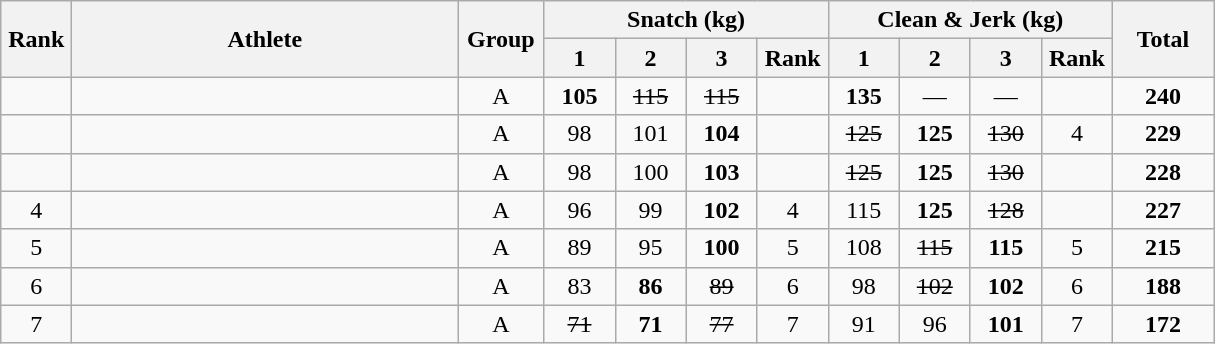<table class = "wikitable" style="text-align:center;">
<tr>
<th rowspan=2 width=40>Rank</th>
<th rowspan=2 width=250>Athlete</th>
<th rowspan=2 width=50>Group</th>
<th colspan=4>Snatch (kg)</th>
<th colspan=4>Clean & Jerk (kg)</th>
<th rowspan=2 width=60>Total</th>
</tr>
<tr>
<th width=40>1</th>
<th width=40>2</th>
<th width=40>3</th>
<th width=40>Rank</th>
<th width=40>1</th>
<th width=40>2</th>
<th width=40>3</th>
<th width=40>Rank</th>
</tr>
<tr>
<td></td>
<td align=left></td>
<td>A</td>
<td><strong>105</strong></td>
<td><s>115</s></td>
<td><s>115</s></td>
<td></td>
<td><strong>135</strong></td>
<td>—</td>
<td>—</td>
<td></td>
<td><strong>240</strong></td>
</tr>
<tr>
<td></td>
<td align=left></td>
<td>A</td>
<td>98</td>
<td>101</td>
<td><strong>104</strong></td>
<td></td>
<td><s>125</s></td>
<td><strong>125</strong></td>
<td><s>130</s></td>
<td>4</td>
<td><strong>229</strong></td>
</tr>
<tr>
<td></td>
<td align=left></td>
<td>A</td>
<td>98</td>
<td>100</td>
<td><strong>103</strong></td>
<td></td>
<td><s>125</s></td>
<td><strong>125</strong></td>
<td><s>130</s></td>
<td></td>
<td><strong>228</strong></td>
</tr>
<tr>
<td>4</td>
<td align=left></td>
<td>A</td>
<td>96</td>
<td>99</td>
<td><strong>102</strong></td>
<td>4</td>
<td>115</td>
<td><strong>125</strong></td>
<td><s>128</s></td>
<td></td>
<td><strong>227</strong></td>
</tr>
<tr>
<td>5</td>
<td align=left></td>
<td>A</td>
<td>89</td>
<td>95</td>
<td><strong>100</strong></td>
<td>5</td>
<td>108</td>
<td><s>115</s></td>
<td><strong>115</strong></td>
<td>5</td>
<td><strong>215</strong></td>
</tr>
<tr>
<td>6</td>
<td align=left></td>
<td>A</td>
<td>83</td>
<td><strong>86</strong></td>
<td><s>89</s></td>
<td>6</td>
<td>98</td>
<td><s>102</s></td>
<td><strong>102</strong></td>
<td>6</td>
<td><strong>188</strong></td>
</tr>
<tr>
<td>7</td>
<td align=left></td>
<td>A</td>
<td><s>71</s></td>
<td><strong>71</strong></td>
<td><s>77</s></td>
<td>7</td>
<td>91</td>
<td>96</td>
<td><strong>101</strong></td>
<td>7</td>
<td><strong>172</strong></td>
</tr>
</table>
